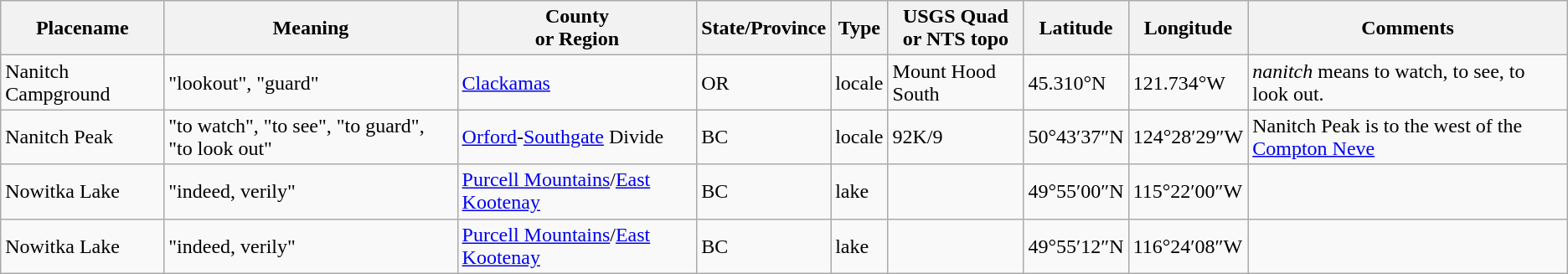<table align=center class="wikitable">
<tr>
<th>Placename</th>
<th>Meaning</th>
<th>County<br>or Region</th>
<th>State/Province</th>
<th>Type</th>
<th>USGS Quad<br>or NTS topo</th>
<th>Latitude</th>
<th>Longitude</th>
<th>Comments</th>
</tr>
<tr>
<td>Nanitch Campground</td>
<td>"lookout", "guard"</td>
<td><a href='#'>Clackamas</a></td>
<td>OR</td>
<td>locale</td>
<td>Mount Hood South</td>
<td>45.310°N</td>
<td>121.734°W</td>
<td><em>nanitch</em> means to watch, to see, to look out.</td>
</tr>
<tr>
<td>Nanitch Peak</td>
<td>"to watch", "to see", "to guard", "to look out"</td>
<td><a href='#'>Orford</a>-<a href='#'>Southgate</a> Divide</td>
<td>BC</td>
<td>locale</td>
<td>92K/9</td>
<td>50°43′37″N</td>
<td>124°28′29″W</td>
<td>Nanitch Peak is to the west of the <a href='#'>Compton Neve</a></td>
</tr>
<tr>
<td>Nowitka Lake</td>
<td>"indeed, verily"</td>
<td><a href='#'>Purcell Mountains</a>/<a href='#'>East Kootenay</a></td>
<td>BC</td>
<td>lake</td>
<td></td>
<td>49°55′00″N</td>
<td>115°22′00″W</td>
<td></td>
</tr>
<tr>
<td>Nowitka Lake</td>
<td>"indeed, verily"</td>
<td><a href='#'>Purcell Mountains</a>/<a href='#'>East Kootenay</a></td>
<td>BC</td>
<td>lake</td>
<td></td>
<td>49°55′12″N</td>
<td>116°24′08″W</td>
<td></td>
</tr>
</table>
